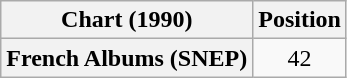<table class="wikitable sortable plainrowheaders" style="text-align:center">
<tr>
<th scope="col">Chart (1990)</th>
<th scope="col">Position</th>
</tr>
<tr>
<th scope="row">French Albums (SNEP)</th>
<td>42</td>
</tr>
</table>
